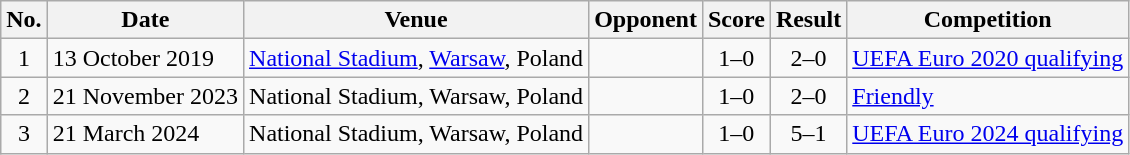<table class="wikitable sortable">
<tr>
<th scope="col">No.</th>
<th scope="col" data-sort-type="date">Date</th>
<th scope="col">Venue</th>
<th scope="col">Opponent</th>
<th scope="col">Score</th>
<th scope="col">Result</th>
<th scope="col">Competition</th>
</tr>
<tr>
<td align="center">1</td>
<td>13 October 2019</td>
<td><a href='#'>National Stadium</a>, <a href='#'>Warsaw</a>, Poland</td>
<td></td>
<td align="center">1–0</td>
<td align="center">2–0</td>
<td><a href='#'>UEFA Euro 2020 qualifying</a></td>
</tr>
<tr>
<td align="center">2</td>
<td>21 November 2023</td>
<td>National Stadium, Warsaw, Poland</td>
<td></td>
<td align="center">1–0</td>
<td align="center">2–0</td>
<td><a href='#'>Friendly</a></td>
</tr>
<tr>
<td align="center">3</td>
<td>21 March 2024</td>
<td>National Stadium, Warsaw, Poland</td>
<td></td>
<td align="center">1–0</td>
<td align="center">5–1</td>
<td><a href='#'>UEFA Euro 2024 qualifying</a></td>
</tr>
</table>
